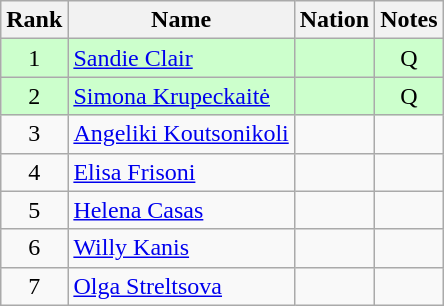<table class="wikitable sortable" style="text-align:center">
<tr>
<th>Rank</th>
<th>Name</th>
<th>Nation</th>
<th>Notes</th>
</tr>
<tr bgcolor=ccffcc>
<td>1</td>
<td align=left><a href='#'>Sandie Clair</a></td>
<td align=left></td>
<td>Q</td>
</tr>
<tr bgcolor=ccffcc>
<td>2</td>
<td align=left><a href='#'>Simona Krupeckaitė</a></td>
<td align=left></td>
<td>Q</td>
</tr>
<tr>
<td>3</td>
<td align=left><a href='#'>Angeliki Koutsonikoli</a></td>
<td align=left></td>
<td></td>
</tr>
<tr>
<td>4</td>
<td align=left><a href='#'>Elisa Frisoni</a></td>
<td align=left></td>
<td></td>
</tr>
<tr>
<td>5</td>
<td align=left><a href='#'>Helena Casas</a></td>
<td align=left></td>
<td></td>
</tr>
<tr>
<td>6</td>
<td align=left><a href='#'>Willy Kanis</a></td>
<td align=left></td>
<td></td>
</tr>
<tr>
<td>7</td>
<td align=left><a href='#'>Olga Streltsova</a></td>
<td align=left></td>
<td></td>
</tr>
</table>
